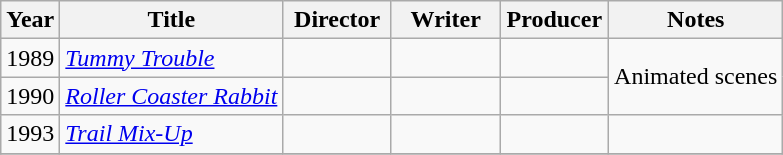<table class="wikitable">
<tr>
<th>Year</th>
<th>Title</th>
<th width="65">Director</th>
<th width="65">Writer</th>
<th width="65">Producer</th>
<th>Notes</th>
</tr>
<tr>
<td>1989</td>
<td><em><a href='#'>Tummy Trouble</a></em></td>
<td></td>
<td></td>
<td></td>
<td rowspan=2>Animated scenes</td>
</tr>
<tr>
<td>1990</td>
<td><em><a href='#'>Roller Coaster Rabbit</a></em></td>
<td></td>
<td></td>
<td></td>
</tr>
<tr>
<td>1993</td>
<td><em><a href='#'>Trail Mix-Up</a></em></td>
<td></td>
<td></td>
<td></td>
<td></td>
</tr>
<tr>
</tr>
</table>
